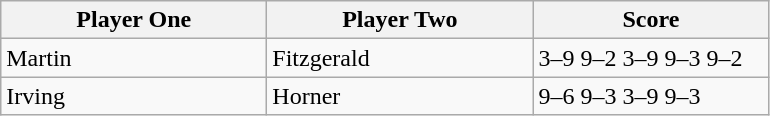<table class="wikitable">
<tr>
<th width=170>Player One</th>
<th width=170>Player Two</th>
<th width=150>Score</th>
</tr>
<tr>
<td> Martin</td>
<td> Fitzgerald</td>
<td>3–9 9–2 3–9 9–3 9–2</td>
</tr>
<tr>
<td> Irving</td>
<td> Horner</td>
<td>9–6 9–3 3–9 9–3</td>
</tr>
</table>
